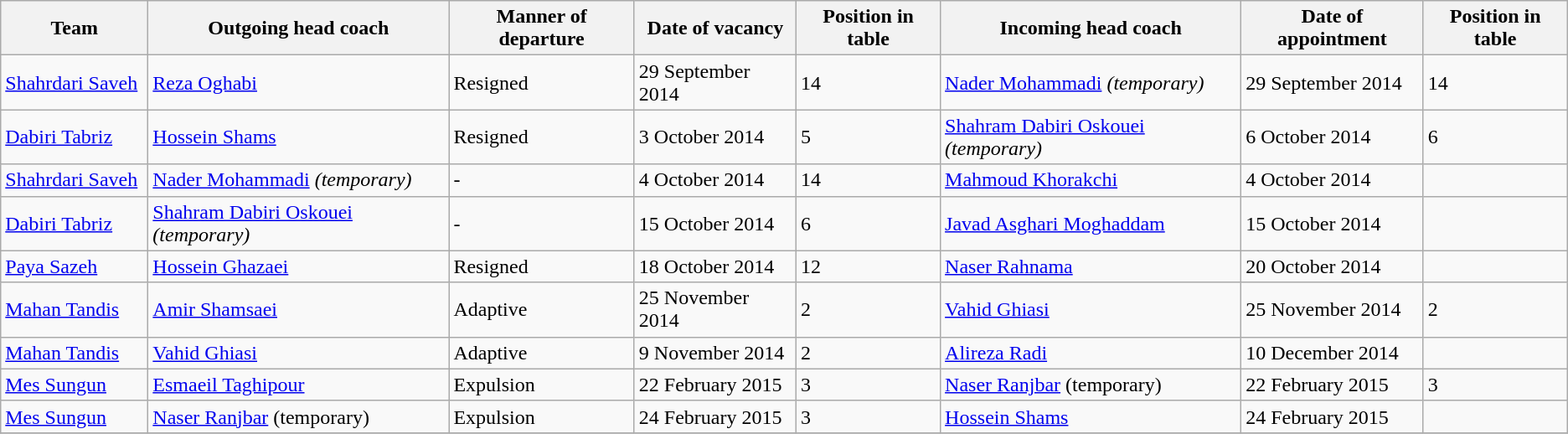<table class="wikitable sortable">
<tr>
<th width=110>Team</th>
<th>Outgoing head coach</th>
<th>Manner of departure</th>
<th>Date of vacancy</th>
<th>Position in table</th>
<th>Incoming head coach</th>
<th>Date of appointment</th>
<th>Position in table</th>
</tr>
<tr>
<td><a href='#'>Shahrdari Saveh</a></td>
<td> <a href='#'>Reza Oghabi</a></td>
<td>Resigned</td>
<td>29 September 2014</td>
<td>14</td>
<td> <a href='#'>Nader Mohammadi</a> <em>(temporary)</em></td>
<td>29 September 2014</td>
<td>14</td>
</tr>
<tr>
<td><a href='#'>Dabiri Tabriz</a></td>
<td> <a href='#'>Hossein Shams</a></td>
<td>Resigned</td>
<td>3 October 2014</td>
<td>5</td>
<td> <a href='#'>Shahram Dabiri Oskouei</a> <em>(temporary)</em></td>
<td>6 October 2014</td>
<td>6</td>
</tr>
<tr>
<td><a href='#'>Shahrdari Saveh</a></td>
<td> <a href='#'>Nader Mohammadi</a> <em>(temporary)</em></td>
<td>-</td>
<td>4 October 2014</td>
<td>14</td>
<td> <a href='#'>Mahmoud Khorakchi</a></td>
<td>4 October 2014</td>
<td></td>
</tr>
<tr>
<td><a href='#'>Dabiri Tabriz</a></td>
<td> <a href='#'>Shahram Dabiri Oskouei</a> <em>(temporary)</em></td>
<td>-</td>
<td>15 October 2014</td>
<td>6</td>
<td> <a href='#'>Javad Asghari Moghaddam</a></td>
<td>15 October 2014</td>
<td></td>
</tr>
<tr>
<td><a href='#'>Paya Sazeh</a></td>
<td> <a href='#'>Hossein Ghazaei</a></td>
<td>Resigned</td>
<td>18 October 2014</td>
<td>12</td>
<td> <a href='#'>Naser Rahnama</a></td>
<td>20 October 2014</td>
<td></td>
</tr>
<tr>
<td><a href='#'>Mahan Tandis</a></td>
<td> <a href='#'>Amir Shamsaei</a></td>
<td>Adaptive</td>
<td>25 November 2014</td>
<td>2</td>
<td> <a href='#'>Vahid Ghiasi</a></td>
<td>25 November 2014</td>
<td>2</td>
</tr>
<tr>
<td><a href='#'>Mahan Tandis</a></td>
<td> <a href='#'>Vahid Ghiasi</a></td>
<td>Adaptive</td>
<td>9 November 2014</td>
<td>2</td>
<td> <a href='#'>Alireza Radi</a></td>
<td>10 December 2014</td>
<td></td>
</tr>
<tr>
<td><a href='#'>Mes Sungun</a></td>
<td> <a href='#'>Esmaeil Taghipour</a></td>
<td>Expulsion</td>
<td>22 February 2015</td>
<td>3</td>
<td> <a href='#'>Naser Ranjbar</a> (temporary)</td>
<td>22 February 2015</td>
<td>3</td>
</tr>
<tr>
<td><a href='#'>Mes Sungun</a></td>
<td> <a href='#'>Naser Ranjbar</a> (temporary)</td>
<td>Expulsion</td>
<td>24 February 2015</td>
<td>3</td>
<td> <a href='#'>Hossein Shams</a></td>
<td>24 February 2015</td>
<td></td>
</tr>
<tr>
</tr>
</table>
